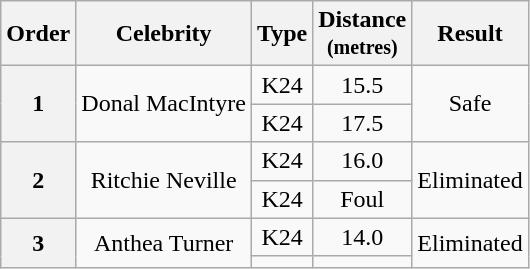<table class="wikitable plainrowheaders" style="text-align:center;">
<tr>
<th>Order</th>
<th>Celebrity</th>
<th>Type</th>
<th>Distance<br><small>(metres)</small></th>
<th>Result</th>
</tr>
<tr>
<th rowspan=2>1</th>
<td rowspan=2>Donal MacIntyre</td>
<td>K24</td>
<td>15.5</td>
<td rowspan=2>Safe</td>
</tr>
<tr>
<td>K24</td>
<td>17.5</td>
</tr>
<tr>
<th rowspan=2>2</th>
<td rowspan=2>Ritchie Neville</td>
<td>K24</td>
<td>16.0</td>
<td rowspan=2>Eliminated</td>
</tr>
<tr>
<td>K24</td>
<td>Foul</td>
</tr>
<tr>
<th rowspan=2>3</th>
<td rowspan=2>Anthea Turner</td>
<td>K24</td>
<td>14.0</td>
<td rowspan=2>Eliminated</td>
</tr>
<tr>
<td></td>
<td></td>
</tr>
</table>
